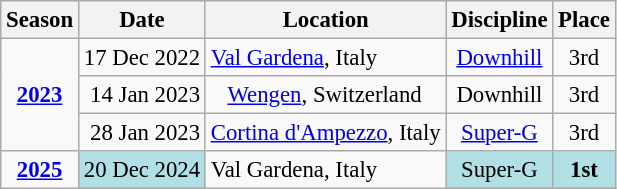<table class="wikitable" style="text-align:center; font-size:95%;">
<tr>
<th>Season</th>
<th>Date</th>
<th>Location</th>
<th>Discipline</th>
<th>Place</th>
</tr>
<tr>
<td rowspan="3"><strong><a href='#'>2023</a></strong></td>
<td align=right>17 Dec 2022</td>
<td align=left> <a href='#'>Val Gardena</a>, Italy</td>
<td><a href='#'>Downhill</a></td>
<td>3rd</td>
</tr>
<tr>
<td align=right>14 Jan 2023</td>
<td align=left>   <a href='#'>Wengen</a>, Switzerland</td>
<td>Downhill</td>
<td>3rd</td>
</tr>
<tr>
<td align=right>28 Jan 2023</td>
<td align=left> <a href='#'>Cortina d'Ampezzo</a>, Italy</td>
<td><a href='#'>Super-G</a></td>
<td>3rd</td>
</tr>
<tr>
<td><strong><a href='#'>2025</a></strong></td>
<td bgcolor="#BOEOE6" align=right>20 Dec 2024</td>
<td align=left> Val Gardena, Italy</td>
<td bgcolor="#BOEOE6">Super-G</td>
<td bgcolor="#BOEOE6"><strong>1st</strong></td>
</tr>
</table>
